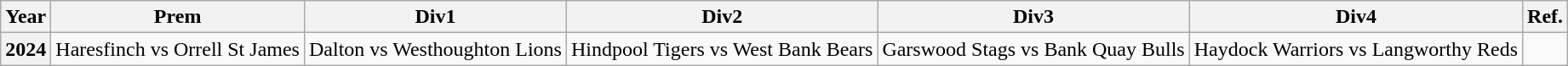<table class="wikitable" style="text-align: center;">
<tr>
<th>Year</th>
<th>Prem</th>
<th>Div1</th>
<th>Div2</th>
<th>Div3</th>
<th>Div4</th>
<th>Ref.</th>
</tr>
<tr>
<th>2024</th>
<td>Haresfinch vs Orrell St James</td>
<td>Dalton vs Westhoughton Lions</td>
<td>Hindpool Tigers vs West Bank Bears</td>
<td>Garswood Stags vs Bank Quay Bulls</td>
<td>Haydock Warriors vs Langworthy Reds</td>
<td></td>
</tr>
</table>
